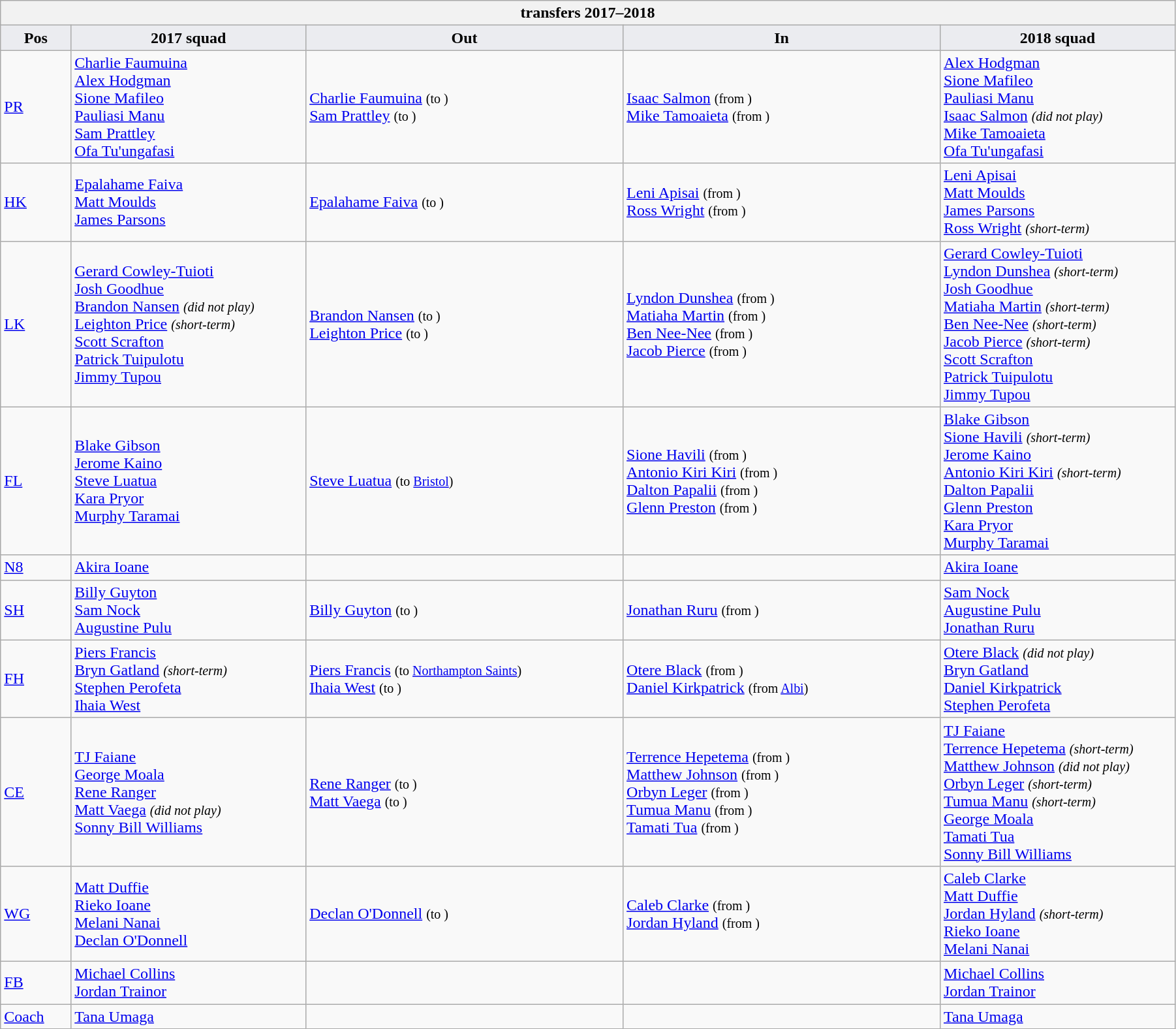<table class="wikitable" style="text-align: left; width:95%">
<tr>
<th colspan="100%"> transfers 2017–2018</th>
</tr>
<tr>
<th style="background:#ebecf0; width:6%;">Pos</th>
<th style="background:#ebecf0; width:20%;">2017 squad</th>
<th style="background:#ebecf0; width:27%;">Out</th>
<th style="background:#ebecf0; width:27%;">In</th>
<th style="background:#ebecf0; width:20%;">2018 squad</th>
</tr>
<tr>
<td><a href='#'>PR</a></td>
<td> <a href='#'>Charlie Faumuina</a> <br> <a href='#'>Alex Hodgman</a> <br> <a href='#'>Sione Mafileo</a> <br> <a href='#'>Pauliasi Manu</a> <br> <a href='#'>Sam Prattley</a> <br> <a href='#'>Ofa Tu'ungafasi</a></td>
<td>  <a href='#'>Charlie Faumuina</a> <small>(to )</small> <br>  <a href='#'>Sam Prattley</a> <small>(to )</small></td>
<td>  <a href='#'>Isaac Salmon</a> <small>(from )</small> <br>  <a href='#'>Mike Tamoaieta</a> <small>(from )</small></td>
<td> <a href='#'>Alex Hodgman</a> <br> <a href='#'>Sione Mafileo</a> <br> <a href='#'>Pauliasi Manu</a> <br> <a href='#'>Isaac Salmon</a> <small><em>(did not play)</em></small> <br> <a href='#'>Mike Tamoaieta</a> <br> <a href='#'>Ofa Tu'ungafasi</a></td>
</tr>
<tr>
<td><a href='#'>HK</a></td>
<td> <a href='#'>Epalahame Faiva</a> <br> <a href='#'>Matt Moulds</a> <br> <a href='#'>James Parsons</a></td>
<td>  <a href='#'>Epalahame Faiva</a> <small>(to )</small></td>
<td>  <a href='#'>Leni Apisai</a> <small>(from )</small> <br>  <a href='#'>Ross Wright</a> <small>(from )</small></td>
<td> <a href='#'>Leni Apisai</a> <br> <a href='#'>Matt Moulds</a> <br> <a href='#'>James Parsons</a> <br> <a href='#'>Ross Wright</a> <small><em>(short-term)</em></small></td>
</tr>
<tr>
<td><a href='#'>LK</a></td>
<td> <a href='#'>Gerard Cowley-Tuioti</a> <br> <a href='#'>Josh Goodhue</a> <br> <a href='#'>Brandon Nansen</a> <small><em>(did not play)</em></small> <br> <a href='#'>Leighton Price</a> <small><em>(short-term)</em></small> <br> <a href='#'>Scott Scrafton</a> <br> <a href='#'>Patrick Tuipulotu</a> <br> <a href='#'>Jimmy Tupou</a></td>
<td>  <a href='#'>Brandon Nansen</a> <small>(to )</small> <br>  <a href='#'>Leighton Price</a> <small>(to )</small></td>
<td>  <a href='#'>Lyndon Dunshea</a> <small>(from )</small> <br>  <a href='#'>Matiaha Martin</a> <small>(from )</small> <br>  <a href='#'>Ben Nee-Nee</a> <small>(from )</small> <br>  <a href='#'>Jacob Pierce</a> <small>(from )</small></td>
<td> <a href='#'>Gerard Cowley-Tuioti</a> <br> <a href='#'>Lyndon Dunshea</a> <small><em>(short-term)</em></small> <br> <a href='#'>Josh Goodhue</a> <br> <a href='#'>Matiaha Martin</a> <small><em>(short-term)</em></small> <br> <a href='#'>Ben Nee-Nee</a> <small><em>(short-term)</em></small> <br> <a href='#'>Jacob Pierce</a> <small><em>(short-term)</em></small> <br> <a href='#'>Scott Scrafton</a> <br> <a href='#'>Patrick Tuipulotu</a> <br> <a href='#'>Jimmy Tupou</a></td>
</tr>
<tr>
<td><a href='#'>FL</a></td>
<td> <a href='#'>Blake Gibson</a> <br> <a href='#'>Jerome Kaino</a> <br> <a href='#'>Steve Luatua</a> <br> <a href='#'>Kara Pryor</a> <br> <a href='#'>Murphy Taramai</a></td>
<td>  <a href='#'>Steve Luatua</a> <small>(to  <a href='#'>Bristol</a>)</small></td>
<td>  <a href='#'>Sione Havili</a> <small>(from )</small> <br>  <a href='#'>Antonio Kiri Kiri</a> <small>(from )</small> <br>  <a href='#'>Dalton Papalii</a> <small>(from )</small> <br>  <a href='#'>Glenn Preston</a> <small>(from )</small></td>
<td> <a href='#'>Blake Gibson</a> <br> <a href='#'>Sione Havili</a> <small><em>(short-term)</em></small> <br> <a href='#'>Jerome Kaino</a> <br> <a href='#'>Antonio Kiri Kiri</a> <small><em>(short-term)</em></small> <br> <a href='#'>Dalton Papalii</a> <br> <a href='#'>Glenn Preston</a> <br> <a href='#'>Kara Pryor</a> <br> <a href='#'>Murphy Taramai</a></td>
</tr>
<tr>
<td><a href='#'>N8</a></td>
<td> <a href='#'>Akira Ioane</a></td>
<td></td>
<td></td>
<td> <a href='#'>Akira Ioane</a></td>
</tr>
<tr>
<td><a href='#'>SH</a></td>
<td> <a href='#'>Billy Guyton</a> <br> <a href='#'>Sam Nock</a> <br> <a href='#'>Augustine Pulu</a></td>
<td>  <a href='#'>Billy Guyton</a> <small>(to )</small></td>
<td>  <a href='#'>Jonathan Ruru</a> <small>(from )</small></td>
<td> <a href='#'>Sam Nock</a> <br> <a href='#'>Augustine Pulu</a> <br> <a href='#'>Jonathan Ruru</a></td>
</tr>
<tr>
<td><a href='#'>FH</a></td>
<td> <a href='#'>Piers Francis</a> <br> <a href='#'>Bryn Gatland</a> <small><em>(short-term)</em></small> <br> <a href='#'>Stephen Perofeta</a> <br> <a href='#'>Ihaia West</a></td>
<td>  <a href='#'>Piers Francis</a> <small>(to  <a href='#'>Northampton Saints</a>)</small> <br>  <a href='#'>Ihaia West</a> <small>(to )</small></td>
<td>  <a href='#'>Otere Black</a> <small>(from )</small> <br>  <a href='#'>Daniel Kirkpatrick</a> <small>(from  <a href='#'>Albi</a>)</small></td>
<td> <a href='#'>Otere Black</a> <small><em>(did not play)</em></small> <br> <a href='#'>Bryn Gatland</a> <br> <a href='#'>Daniel Kirkpatrick</a> <br> <a href='#'>Stephen Perofeta</a></td>
</tr>
<tr>
<td><a href='#'>CE</a></td>
<td> <a href='#'>TJ Faiane</a> <br> <a href='#'>George Moala</a> <br> <a href='#'>Rene Ranger</a> <br> <a href='#'>Matt Vaega</a> <small><em>(did not play)</em></small> <br> <a href='#'>Sonny Bill Williams</a></td>
<td>  <a href='#'>Rene Ranger</a> <small>(to )</small> <br>  <a href='#'>Matt Vaega</a> <small>(to )</small></td>
<td>  <a href='#'>Terrence Hepetema</a> <small>(from )</small> <br>  <a href='#'>Matthew Johnson</a> <small>(from )</small> <br>  <a href='#'>Orbyn Leger</a> <small>(from )</small> <br>  <a href='#'>Tumua Manu</a> <small>(from )</small> <br>  <a href='#'>Tamati Tua</a> <small>(from )</small></td>
<td> <a href='#'>TJ Faiane</a> <br> <a href='#'>Terrence Hepetema</a> <small><em>(short-term)</em></small> <br> <a href='#'>Matthew Johnson</a> <small><em>(did not play)</em></small> <br> <a href='#'>Orbyn Leger</a> <small><em>(short-term)</em></small> <br> <a href='#'>Tumua Manu</a> <small><em>(short-term)</em></small> <br> <a href='#'>George Moala</a> <br> <a href='#'>Tamati Tua</a> <br> <a href='#'>Sonny Bill Williams</a></td>
</tr>
<tr>
<td><a href='#'>WG</a></td>
<td> <a href='#'>Matt Duffie</a> <br> <a href='#'>Rieko Ioane</a> <br> <a href='#'>Melani Nanai</a> <br> <a href='#'>Declan O'Donnell</a></td>
<td>  <a href='#'>Declan O'Donnell</a> <small>(to )</small></td>
<td>  <a href='#'>Caleb Clarke</a> <small>(from )</small> <br>  <a href='#'>Jordan Hyland</a> <small>(from )</small></td>
<td> <a href='#'>Caleb Clarke</a> <br> <a href='#'>Matt Duffie</a> <br> <a href='#'>Jordan Hyland</a> <small><em>(short-term)</em></small> <br> <a href='#'>Rieko Ioane</a> <br> <a href='#'>Melani Nanai</a></td>
</tr>
<tr>
<td><a href='#'>FB</a></td>
<td> <a href='#'>Michael Collins</a> <br> <a href='#'>Jordan Trainor</a></td>
<td></td>
<td></td>
<td> <a href='#'>Michael Collins</a> <br> <a href='#'>Jordan Trainor</a></td>
</tr>
<tr>
<td><a href='#'>Coach</a></td>
<td> <a href='#'>Tana Umaga</a></td>
<td></td>
<td></td>
<td> <a href='#'>Tana Umaga</a></td>
</tr>
</table>
